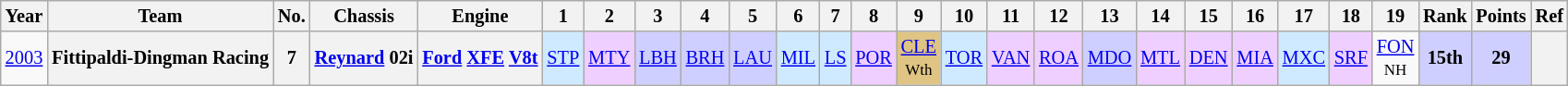<table class="wikitable" style="text-align:center; font-size:85%">
<tr>
<th>Year</th>
<th>Team</th>
<th>No.</th>
<th>Chassis</th>
<th>Engine</th>
<th>1</th>
<th>2</th>
<th>3</th>
<th>4</th>
<th>5</th>
<th>6</th>
<th>7</th>
<th>8</th>
<th>9</th>
<th>10</th>
<th>11</th>
<th>12</th>
<th>13</th>
<th>14</th>
<th>15</th>
<th>16</th>
<th>17</th>
<th>18</th>
<th>19</th>
<th>Rank</th>
<th>Points</th>
<th>Ref</th>
</tr>
<tr>
<td><a href='#'>2003</a></td>
<th nowrap>Fittipaldi-Dingman Racing</th>
<th>7</th>
<th nowrap><a href='#'>Reynard</a> 02i</th>
<th nowrap><a href='#'>Ford</a> <a href='#'>XFE</a> <a href='#'>V8</a><a href='#'>t</a></th>
<td style="background:#CFEAFF;"><a href='#'>STP</a><br></td>
<td style="background:#EFCFFF;"><a href='#'>MTY</a><br></td>
<td style="background:#CFCFFF;"><a href='#'>LBH</a><br></td>
<td style="background:#CFCFFF;"><a href='#'>BRH</a><br></td>
<td style="background:#CFCFFF;"><a href='#'>LAU</a><br></td>
<td style="background:#CFEAFF;"><a href='#'>MIL</a><br></td>
<td style="background:#CFEAFF;"><a href='#'>LS</a><br></td>
<td style="background:#EFCFFF;"><a href='#'>POR</a><br></td>
<td style="background:#DFC484;"><a href='#'>CLE</a><br><small>Wth</small></td>
<td style="background:#CFEAFF;"><a href='#'>TOR</a><br></td>
<td style="background:#EFCFFF;"><a href='#'>VAN</a><br></td>
<td style="background:#EFCFFF;"><a href='#'>ROA</a><br></td>
<td style="background:#CFCFFF;"><a href='#'>MDO</a><br></td>
<td style="background:#EFCFFF;"><a href='#'>MTL</a><br></td>
<td style="background:#EFCFFF;"><a href='#'>DEN</a><br></td>
<td style="background:#EFCFFF;"><a href='#'>MIA</a><br></td>
<td style="background:#CFEAFF;"><a href='#'>MXC</a><br></td>
<td style="background:#EFCFFF;"><a href='#'>SRF</a><br></td>
<td><a href='#'>FON</a><br><small>NH</small></td>
<th style="background:#CFCFFF;">15th</th>
<th style="background:#CFCFFF;">29</th>
<th></th>
</tr>
</table>
